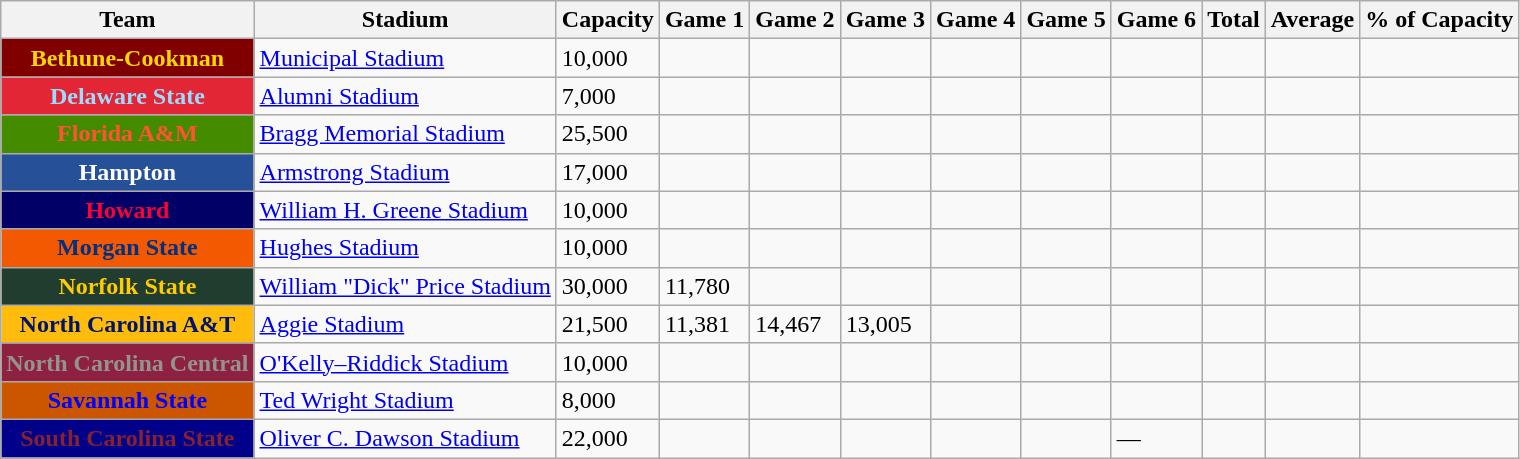<table class="wikitable sortable">
<tr>
<th>Team</th>
<th>Stadium</th>
<th>Capacity</th>
<th>Game 1</th>
<th>Game 2</th>
<th>Game 3</th>
<th>Game 4</th>
<th>Game 5</th>
<th>Game 6</th>
<th>Total</th>
<th>Average</th>
<th>% of Capacity</th>
</tr>
<tr>
<th style="background:#800000; color:#FFD700;">Bethune-Cookman</th>
<td><a href='#'>Municipal Stadium</a></td>
<td>10,000</td>
<td></td>
<td></td>
<td></td>
<td></td>
<td></td>
<td></td>
<td></td>
<td></td>
<td></td>
</tr>
<tr>
<th style="background:#E32636; color:#9BDDFF;">Delaware State</th>
<td><a href='#'>Alumni Stadium</a></td>
<td>7,000</td>
<td></td>
<td></td>
<td></td>
<td></td>
<td></td>
<td></td>
<td></td>
<td></td>
<td></td>
</tr>
<tr>
<th style="background:#458B00; color:#FF5333;">Florida A&M</th>
<td><a href='#'>Bragg Memorial Stadium</a></td>
<td>25,500</td>
<td></td>
<td></td>
<td></td>
<td></td>
<td></td>
<td></td>
<td></td>
<td></td>
<td></td>
</tr>
<tr>
<th style="background:#265198; color:#FFFFFF;">Hampton</th>
<td><a href='#'>Armstrong Stadium</a></td>
<td>17,000</td>
<td></td>
<td></td>
<td></td>
<td></td>
<td></td>
<td></td>
<td></td>
<td></td>
<td></td>
</tr>
<tr>
<th style="background:#000066; color:#FF0033;">Howard</th>
<td><a href='#'>William H. Greene Stadium</a></td>
<td>10,000</td>
<td></td>
<td></td>
<td></td>
<td></td>
<td></td>
<td></td>
<td></td>
<td></td>
<td></td>
</tr>
<tr>
<th style="background:#F25900; color:#003082;">Morgan State</th>
<td><a href='#'>Hughes Stadium</a></td>
<td>10,000</td>
<td></td>
<td></td>
<td></td>
<td></td>
<td></td>
<td></td>
<td></td>
<td></td>
<td></td>
</tr>
<tr>
<th style="background:#213D30; color:#ffcc00;">Norfolk State</th>
<td><a href='#'>William "Dick" Price Stadium</a></td>
<td>30,000</td>
<td>11,780</td>
<td></td>
<td></td>
<td></td>
<td></td>
<td></td>
<td></td>
<td></td>
<td></td>
</tr>
<tr>
<th style="background:#FFBC0D; color:#001568;">North Carolina A&T</th>
<td><a href='#'>Aggie Stadium</a></td>
<td>21,500</td>
<td>11,381</td>
<td>14,467</td>
<td>13,005</td>
<td></td>
<td></td>
<td></td>
<td></td>
<td></td>
<td></td>
</tr>
<tr>
<th style="background:#8F2140; color:#94948F;">North Carolina Central</th>
<td><a href='#'>O'Kelly–Riddick Stadium</a></td>
<td>10,000</td>
<td></td>
<td></td>
<td></td>
<td></td>
<td></td>
<td></td>
<td></td>
<td></td>
<td></td>
</tr>
<tr>
<th style="background:#CC5500; color:#0000FF;">Savannah State</th>
<td><a href='#'>Ted Wright Stadium</a></td>
<td>8,000</td>
<td></td>
<td></td>
<td></td>
<td></td>
<td></td>
<td></td>
<td></td>
<td></td>
<td></td>
</tr>
<tr>
<th style="background:#00008B; color:#87212E;">South Carolina State</th>
<td><a href='#'>Oliver C. Dawson Stadium</a></td>
<td>22,000</td>
<td></td>
<td></td>
<td></td>
<td></td>
<td></td>
<td>—</td>
<td></td>
<td></td>
<td></td>
</tr>
</table>
